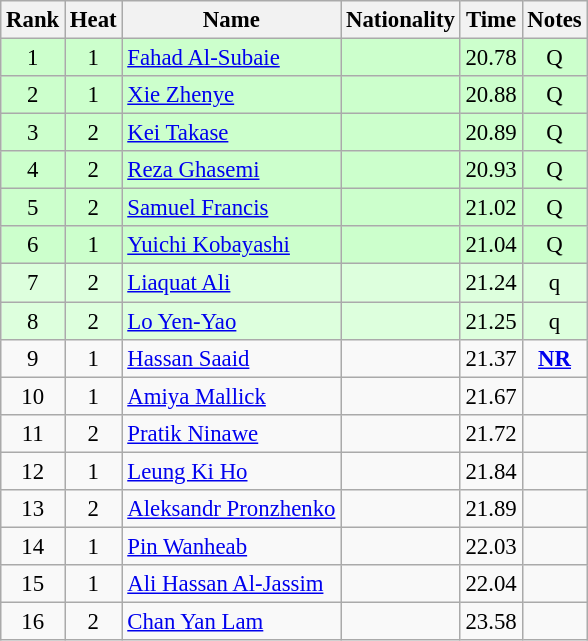<table class="wikitable sortable" style="text-align:center; font-size:95%">
<tr>
<th>Rank</th>
<th>Heat</th>
<th>Name</th>
<th>Nationality</th>
<th>Time</th>
<th>Notes</th>
</tr>
<tr bgcolor=ccffcc>
<td>1</td>
<td>1</td>
<td align=left><a href='#'>Fahad Al-Subaie</a></td>
<td align=left></td>
<td>20.78</td>
<td>Q</td>
</tr>
<tr bgcolor=ccffcc>
<td>2</td>
<td>1</td>
<td align=left><a href='#'>Xie Zhenye</a></td>
<td align=left></td>
<td>20.88</td>
<td>Q</td>
</tr>
<tr bgcolor=ccffcc>
<td>3</td>
<td>2</td>
<td align=left><a href='#'>Kei Takase</a></td>
<td align=left></td>
<td>20.89</td>
<td>Q</td>
</tr>
<tr bgcolor=ccffcc>
<td>4</td>
<td>2</td>
<td align=left><a href='#'>Reza Ghasemi</a></td>
<td align=left></td>
<td>20.93</td>
<td>Q</td>
</tr>
<tr bgcolor=ccffcc>
<td>5</td>
<td>2</td>
<td align=left><a href='#'>Samuel Francis</a></td>
<td align=left></td>
<td>21.02</td>
<td>Q</td>
</tr>
<tr bgcolor=ccffcc>
<td>6</td>
<td>1</td>
<td align=left><a href='#'>Yuichi Kobayashi</a></td>
<td align=left></td>
<td>21.04</td>
<td>Q</td>
</tr>
<tr bgcolor=ddffdd>
<td>7</td>
<td>2</td>
<td align=left><a href='#'>Liaquat Ali</a></td>
<td align=left></td>
<td>21.24</td>
<td>q</td>
</tr>
<tr bgcolor=ddffdd>
<td>8</td>
<td>2</td>
<td align=left><a href='#'>Lo Yen-Yao</a></td>
<td align=left></td>
<td>21.25</td>
<td>q</td>
</tr>
<tr>
<td>9</td>
<td>1</td>
<td align=left><a href='#'>Hassan Saaid</a></td>
<td align=left></td>
<td>21.37</td>
<td><strong><a href='#'>NR</a></strong></td>
</tr>
<tr>
<td>10</td>
<td>1</td>
<td align=left><a href='#'>Amiya Mallick</a></td>
<td align=left></td>
<td>21.67</td>
<td></td>
</tr>
<tr>
<td>11</td>
<td>2</td>
<td align=left><a href='#'>Pratik Ninawe</a></td>
<td align=left></td>
<td>21.72</td>
<td></td>
</tr>
<tr>
<td>12</td>
<td>1</td>
<td align=left><a href='#'>Leung Ki Ho</a></td>
<td align=left></td>
<td>21.84</td>
<td></td>
</tr>
<tr>
<td>13</td>
<td>2</td>
<td align=left><a href='#'>Aleksandr Pronzhenko</a></td>
<td align=left></td>
<td>21.89</td>
<td></td>
</tr>
<tr>
<td>14</td>
<td>1</td>
<td align=left><a href='#'>Pin Wanheab</a></td>
<td align=left></td>
<td>22.03</td>
<td></td>
</tr>
<tr>
<td>15</td>
<td>1</td>
<td align=left><a href='#'>Ali Hassan Al-Jassim</a></td>
<td align=left></td>
<td>22.04</td>
<td></td>
</tr>
<tr>
<td>16</td>
<td>2</td>
<td align=left><a href='#'>Chan Yan Lam</a></td>
<td align=left></td>
<td>23.58</td>
<td></td>
</tr>
</table>
